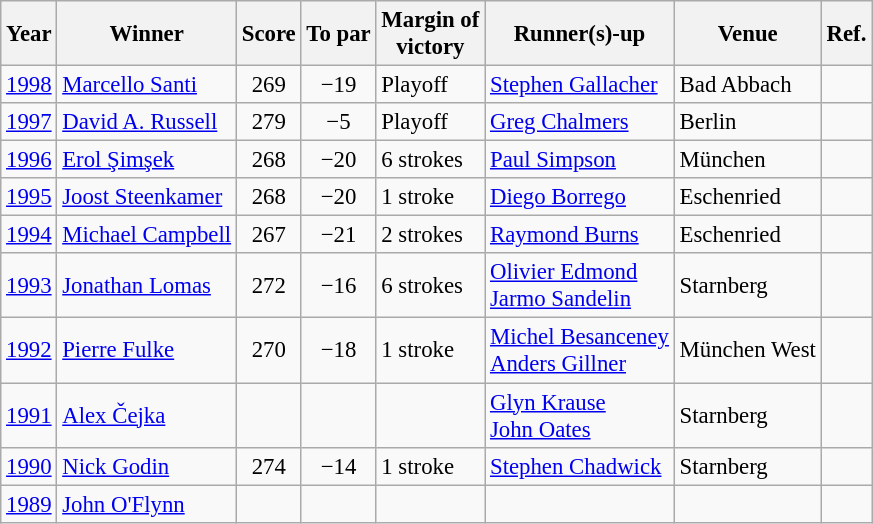<table class=wikitable style="font-size:95%">
<tr>
<th>Year</th>
<th>Winner</th>
<th>Score</th>
<th>To par</th>
<th>Margin of<br>victory</th>
<th>Runner(s)-up</th>
<th>Venue</th>
<th>Ref.</th>
</tr>
<tr>
<td><a href='#'>1998</a></td>
<td> <a href='#'>Marcello Santi</a></td>
<td align=center>269</td>
<td align=center>−19</td>
<td>Playoff</td>
<td> <a href='#'>Stephen Gallacher</a></td>
<td>Bad Abbach</td>
<td></td>
</tr>
<tr>
<td><a href='#'>1997</a></td>
<td> <a href='#'>David A. Russell</a></td>
<td align=center>279</td>
<td align=center>−5</td>
<td>Playoff</td>
<td> <a href='#'>Greg Chalmers</a></td>
<td>Berlin</td>
<td></td>
</tr>
<tr>
<td><a href='#'>1996</a></td>
<td> <a href='#'>Erol Şimşek</a></td>
<td align=center>268</td>
<td align=center>−20</td>
<td>6 strokes</td>
<td> <a href='#'>Paul Simpson</a></td>
<td>München</td>
<td></td>
</tr>
<tr>
<td><a href='#'>1995</a></td>
<td> <a href='#'>Joost Steenkamer</a></td>
<td align=center>268</td>
<td align=center>−20</td>
<td>1 stroke</td>
<td> <a href='#'>Diego Borrego</a></td>
<td>Eschenried</td>
<td></td>
</tr>
<tr>
<td><a href='#'>1994</a></td>
<td> <a href='#'>Michael Campbell</a></td>
<td align=center>267</td>
<td align=center>−21</td>
<td>2 strokes</td>
<td> <a href='#'>Raymond Burns</a></td>
<td>Eschenried</td>
<td></td>
</tr>
<tr>
<td><a href='#'>1993</a></td>
<td> <a href='#'>Jonathan Lomas</a></td>
<td align=center>272</td>
<td align=center>−16</td>
<td>6 strokes</td>
<td> <a href='#'>Olivier Edmond</a><br> <a href='#'>Jarmo Sandelin</a></td>
<td>Starnberg</td>
<td></td>
</tr>
<tr>
<td><a href='#'>1992</a></td>
<td> <a href='#'>Pierre Fulke</a></td>
<td align=center>270</td>
<td align=center>−18</td>
<td>1 stroke</td>
<td> <a href='#'>Michel Besanceney</a><br> <a href='#'>Anders Gillner</a></td>
<td>München West</td>
<td></td>
</tr>
<tr>
<td><a href='#'>1991</a></td>
<td> <a href='#'>Alex Čejka</a></td>
<td align=center></td>
<td align=center></td>
<td></td>
<td> <a href='#'>Glyn Krause</a><br> <a href='#'>John Oates</a></td>
<td>Starnberg</td>
<td></td>
</tr>
<tr>
<td><a href='#'>1990</a></td>
<td> <a href='#'>Nick Godin</a></td>
<td align=center>274</td>
<td align=center>−14</td>
<td>1 stroke</td>
<td> <a href='#'>Stephen Chadwick</a></td>
<td>Starnberg</td>
<td></td>
</tr>
<tr>
<td><a href='#'>1989</a></td>
<td> <a href='#'>John O'Flynn</a></td>
<td align=center></td>
<td align=center></td>
<td></td>
<td></td>
<td></td>
<td></td>
</tr>
</table>
